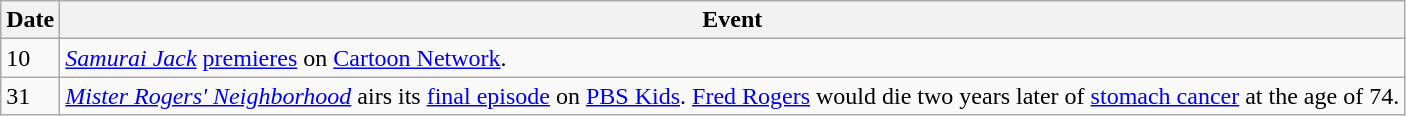<table class="wikitable">
<tr>
<th>Date</th>
<th>Event</th>
</tr>
<tr>
<td>10</td>
<td><em><a href='#'>Samurai Jack</a></em> <a href='#'>premieres</a> on <a href='#'>Cartoon Network</a>.</td>
</tr>
<tr>
<td>31</td>
<td><em><a href='#'>Mister Rogers' Neighborhood</a></em> airs its <a href='#'>final episode</a> on <a href='#'>PBS Kids</a>. <a href='#'>Fred Rogers</a> would die two years later of <a href='#'>stomach cancer</a> at the age of 74.</td>
</tr>
</table>
